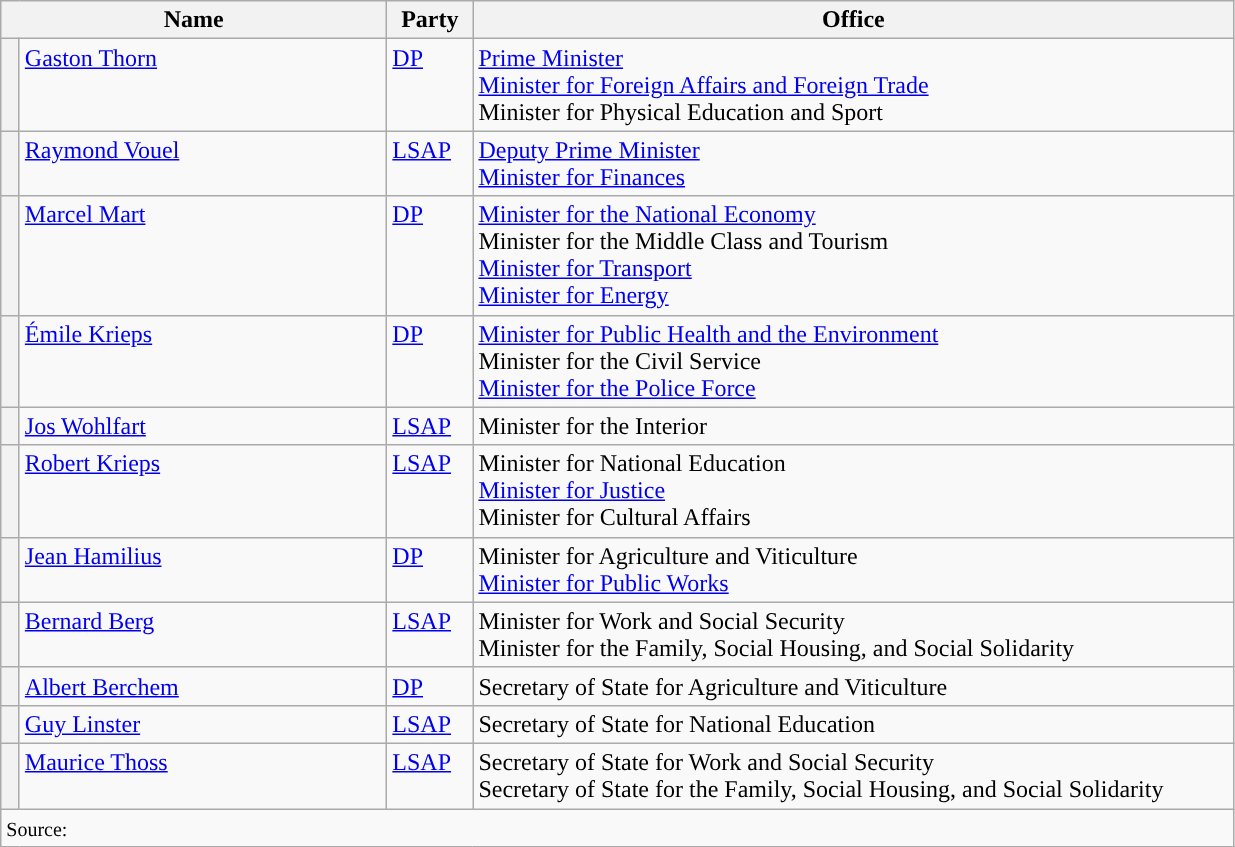<table class="wikitable">
<tr>
<th colspan=2 width=250px>Name</th>
<th width=50px>Party</th>
<th width=500px>Office</th>
</tr>
<tr>
<th width=5px style="background-color: "></th>
<td valign=top><a href='#'>Gaston Thorn</a></td>
<td valign=top><a href='#'>DP</a></td>
<td><a href='#'>Prime Minister</a> <br> <a href='#'>Minister for Foreign Affairs and Foreign Trade</a> <br> Minister for Physical Education and Sport</td>
</tr>
<tr>
<th style="background-color: "></th>
<td valign=top><a href='#'>Raymond Vouel</a></td>
<td valign=top><a href='#'>LSAP</a></td>
<td><a href='#'>Deputy Prime Minister</a> <br> <a href='#'>Minister for Finances</a></td>
</tr>
<tr>
<th style="background-color: "></th>
<td valign=top><a href='#'>Marcel Mart</a></td>
<td valign=top><a href='#'>DP</a></td>
<td><a href='#'>Minister for the National Economy</a> <br> Minister for the Middle Class and Tourism <br> <a href='#'>Minister for Transport</a> <br> <a href='#'>Minister for Energy</a></td>
</tr>
<tr>
<th style="background-color: "></th>
<td valign=top><a href='#'>Émile Krieps</a></td>
<td valign=top><a href='#'>DP</a></td>
<td><a href='#'>Minister for Public Health and the Environment</a> <br> Minister for the Civil Service <br> <a href='#'>Minister for the Police Force</a></td>
</tr>
<tr>
<th style="background-color: "></th>
<td valign=top><a href='#'>Jos Wohlfart</a></td>
<td valign=top><a href='#'>LSAP</a></td>
<td>Minister for the Interior</td>
</tr>
<tr>
<th style="background-color: "></th>
<td valign=top><a href='#'>Robert Krieps</a></td>
<td valign=top><a href='#'>LSAP</a></td>
<td>Minister for National Education <br> <a href='#'>Minister for Justice</a> <br> Minister for Cultural Affairs</td>
</tr>
<tr>
<th style="background-color: "></th>
<td valign=top><a href='#'>Jean Hamilius</a></td>
<td valign=top><a href='#'>DP</a></td>
<td>Minister for Agriculture and Viticulture <br> <a href='#'>Minister for Public Works</a></td>
</tr>
<tr>
<th style="background-color: "></th>
<td valign=top><a href='#'>Bernard Berg</a></td>
<td valign=top><a href='#'>LSAP</a></td>
<td>Minister for Work and Social Security <br> Minister for the Family, Social Housing, and Social Solidarity</td>
</tr>
<tr>
<th style="background-color: "></th>
<td valign=top><a href='#'>Albert Berchem</a></td>
<td valign=top><a href='#'>DP</a></td>
<td>Secretary of State for Agriculture and Viticulture</td>
</tr>
<tr>
<th style="background-color: "></th>
<td valign=top><a href='#'>Guy Linster</a></td>
<td valign=top><a href='#'>LSAP</a></td>
<td>Secretary of State for National Education</td>
</tr>
<tr>
<th style="background-color: "></th>
<td valign=top><a href='#'>Maurice Thoss</a></td>
<td valign=top><a href='#'>LSAP</a></td>
<td>Secretary of State for Work and Social Security <br> Secretary of State for the Family, Social Housing, and Social Solidarity</td>
</tr>
<tr>
<td colspan=4><small>Source: </small></td>
</tr>
</table>
